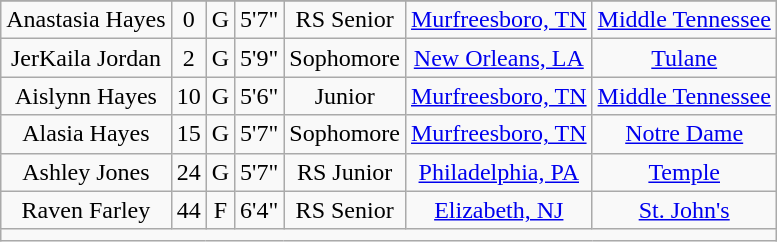<table class="wikitable sortable" style="text-align: center">
<tr align=center>
</tr>
<tr>
<td>Anastasia Hayes</td>
<td>0</td>
<td>G</td>
<td>5'7"</td>
<td>RS Senior</td>
<td><a href='#'>Murfreesboro, TN</a></td>
<td><a href='#'>Middle Tennessee</a></td>
</tr>
<tr>
<td>JerKaila Jordan</td>
<td>2</td>
<td>G</td>
<td>5'9"</td>
<td>Sophomore</td>
<td><a href='#'>New Orleans, LA</a></td>
<td><a href='#'>Tulane</a></td>
</tr>
<tr>
<td>Aislynn Hayes</td>
<td>10</td>
<td>G</td>
<td>5'6"</td>
<td>Junior</td>
<td><a href='#'>Murfreesboro, TN</a></td>
<td><a href='#'>Middle Tennessee</a></td>
</tr>
<tr>
<td>Alasia Hayes</td>
<td>15</td>
<td>G</td>
<td>5'7"</td>
<td>Sophomore</td>
<td><a href='#'>Murfreesboro, TN</a></td>
<td><a href='#'>Notre Dame</a></td>
</tr>
<tr>
<td>Ashley Jones</td>
<td>24</td>
<td>G</td>
<td>5'7"</td>
<td>RS Junior</td>
<td><a href='#'>Philadelphia, PA</a></td>
<td><a href='#'>Temple</a></td>
</tr>
<tr>
<td>Raven Farley</td>
<td>44</td>
<td>F</td>
<td>6'4"</td>
<td>RS Senior</td>
<td><a href='#'>Elizabeth, NJ</a></td>
<td><a href='#'>St. John's</a></td>
</tr>
<tr>
<td colspan=7></td>
</tr>
</table>
